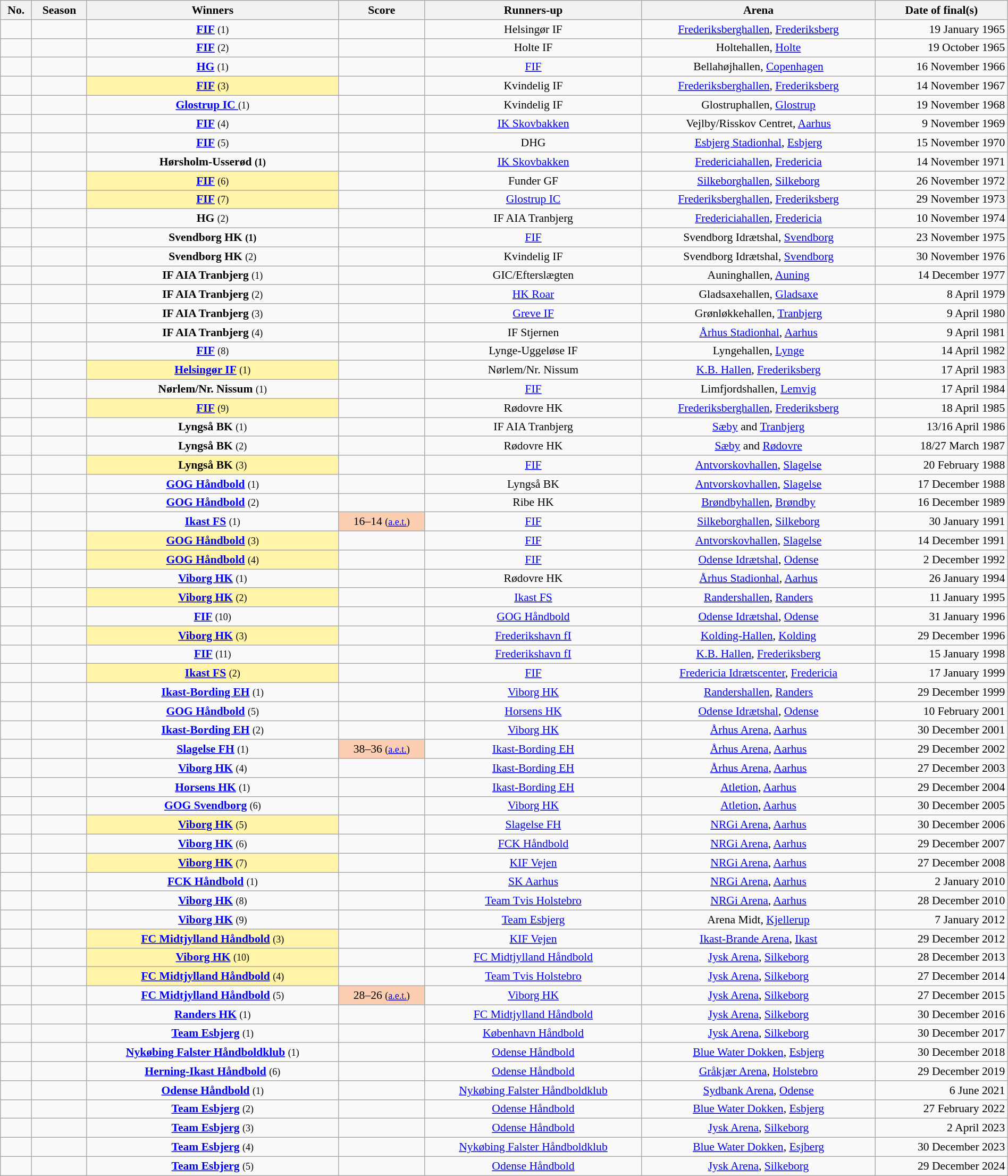<table class="wikitable" style="font-size: 90%; text-align: center; width: 100%;">
<tr>
<th>No.</th>
<th>Season</th>
<th>Winners</th>
<th>Score</th>
<th>Runners-up</th>
<th>Arena</th>
<th>Date of final(s)</th>
</tr>
<tr>
<td></td>
<td></td>
<td><strong><a href='#'>FIF</a></strong> <small>(1)</small></td>
<td></td>
<td>Helsingør IF</td>
<td><a href='#'>Frederiksberghallen</a>, <a href='#'>Frederiksberg</a></td>
<td align="right">19 January 1965</td>
</tr>
<tr>
<td></td>
<td></td>
<td><strong><a href='#'>FIF</a></strong> <small>(2)</small></td>
<td></td>
<td>Holte IF</td>
<td>Holtehallen, <a href='#'>Holte</a></td>
<td align="right">19 October 1965</td>
</tr>
<tr>
<td></td>
<td></td>
<td><strong><a href='#'>HG</a></strong> <small>(1)</small></td>
<td></td>
<td><a href='#'>FIF</a></td>
<td>Bellahøjhallen, <a href='#'>Copenhagen</a></td>
<td align="right">16 November 1966</td>
</tr>
<tr>
<td></td>
<td></td>
<td align=center style="background-color:#fff4a7"><strong><a href='#'>FIF</a></strong> <small>(3)</small></td>
<td></td>
<td>Kvindelig IF</td>
<td><a href='#'>Frederiksberghallen</a>, <a href='#'>Frederiksberg</a></td>
<td align="right">14 November 1967</td>
</tr>
<tr>
<td></td>
<td></td>
<td><strong><a href='#'>Glostrup IC </a></strong> <small>(1)</small></td>
<td></td>
<td>Kvindelig IF</td>
<td>Glostruphallen, <a href='#'>Glostrup</a></td>
<td align="right">19 November 1968</td>
</tr>
<tr>
<td></td>
<td></td>
<td><strong><a href='#'>FIF</a></strong> <small>(4)</small></td>
<td></td>
<td><a href='#'>IK Skovbakken</a></td>
<td>Vejlby/Risskov Centret, <a href='#'>Aarhus</a></td>
<td align="right">9 November 1969</td>
</tr>
<tr>
<td></td>
<td></td>
<td><strong><a href='#'>FIF</a></strong> <small>(5)</small></td>
<td></td>
<td>DHG</td>
<td><a href='#'>Esbjerg Stadionhal</a>, <a href='#'>Esbjerg</a></td>
<td align="right">15 November 1970</td>
</tr>
<tr>
<td></td>
<td></td>
<td><strong>Hørsholm-Usserød <small>(1)</small></strong></td>
<td></td>
<td><a href='#'>IK Skovbakken</a></td>
<td><a href='#'>Fredericiahallen</a>, <a href='#'>Fredericia</a></td>
<td align="right">14 November 1971</td>
</tr>
<tr>
<td></td>
<td></td>
<td align=center style="background-color:#fff4a7"><strong><a href='#'>FIF</a></strong> <small>(6)</small></td>
<td></td>
<td>Funder GF</td>
<td><a href='#'>Silkeborghallen</a>, <a href='#'>Silkeborg</a></td>
<td align="right">26 November 1972</td>
</tr>
<tr>
<td></td>
<td></td>
<td align=center style="background-color:#fff4a7"><strong><a href='#'>FIF</a></strong> <small>(7)</small></td>
<td></td>
<td><a href='#'>Glostrup IC</a></td>
<td><a href='#'>Frederiksberghallen</a>, <a href='#'>Frederiksberg</a></td>
<td align="right">29 November 1973</td>
</tr>
<tr>
<td></td>
<td></td>
<td><strong>HG</strong> <small>(2)</small></td>
<td></td>
<td>IF AIA Tranbjerg</td>
<td><a href='#'>Fredericiahallen</a>, <a href='#'>Fredericia</a></td>
<td align="right">10 November 1974</td>
</tr>
<tr>
<td></td>
<td></td>
<td><strong>Svendborg HK <small>(1)</small></strong></td>
<td></td>
<td><a href='#'>FIF</a></td>
<td>Svendborg Idrætshal, <a href='#'>Svendborg</a></td>
<td align="right">23 November 1975</td>
</tr>
<tr>
<td></td>
<td></td>
<td><strong>Svendborg HK</strong> <small>(2)</small></td>
<td></td>
<td>Kvindelig IF</td>
<td>Svendborg Idrætshal, <a href='#'>Svendborg</a></td>
<td align="right">30 November 1976</td>
</tr>
<tr>
<td></td>
<td></td>
<td><strong>IF AIA Tranbjerg</strong> <small>(1)</small></td>
<td></td>
<td>GIC/Efterslægten</td>
<td>Auninghallen, <a href='#'>Auning</a></td>
<td align="right">14 December 1977</td>
</tr>
<tr>
<td></td>
<td></td>
<td><strong>IF AIA Tranbjerg</strong> <small>(2)</small></td>
<td></td>
<td><a href='#'>HK Roar</a></td>
<td>Gladsaxehallen, <a href='#'>Gladsaxe</a></td>
<td align="right">8 April 1979</td>
</tr>
<tr>
<td></td>
<td></td>
<td><strong>IF AIA Tranbjerg</strong> <small>(3)</small></td>
<td></td>
<td><a href='#'>Greve IF</a></td>
<td>Grønløkkehallen, <a href='#'>Tranbjerg</a></td>
<td align="right">9 April 1980</td>
</tr>
<tr>
<td></td>
<td></td>
<td><strong>IF AIA Tranbjerg</strong> <small>(4)</small></td>
<td></td>
<td>IF Stjernen</td>
<td><a href='#'>Århus Stadionhal</a>, <a href='#'>Aarhus</a></td>
<td align="right">9 April 1981</td>
</tr>
<tr>
<td></td>
<td></td>
<td><strong><a href='#'>FIF</a></strong> <small>(8)</small></td>
<td></td>
<td>Lynge-Uggeløse IF</td>
<td>Lyngehallen, <a href='#'>Lynge</a></td>
<td align="right">14 April 1982</td>
</tr>
<tr>
<td></td>
<td></td>
<td align=center style="background-color:#fff4a7"><strong><a href='#'>Helsingør IF</a></strong> <small>(1)</small></td>
<td></td>
<td>Nørlem/Nr. Nissum</td>
<td><a href='#'>K.B. Hallen</a>, <a href='#'>Frederiksberg</a></td>
<td align="right">17 April 1983</td>
</tr>
<tr>
<td></td>
<td></td>
<td><strong>Nørlem/Nr. Nissum</strong> <small>(1)</small></td>
<td></td>
<td><a href='#'>FIF</a></td>
<td>Limfjordshallen, <a href='#'>Lemvig</a></td>
<td align="right">17 April 1984</td>
</tr>
<tr>
<td></td>
<td></td>
<td align=center style="background-color:#fff4a7"><strong><a href='#'>FIF</a></strong> <small>(9)</small></td>
<td></td>
<td>Rødovre HK</td>
<td><a href='#'>Frederiksberghallen</a>, <a href='#'>Frederiksberg</a></td>
<td align="right">18 April 1985</td>
</tr>
<tr>
<td></td>
<td></td>
<td><strong>Lyngså BK</strong> <small>(1)</small></td>
<td></td>
<td>IF AIA Tranbjerg</td>
<td><a href='#'>Sæby</a> and <a href='#'>Tranbjerg</a></td>
<td align="right">13/16 April 1986</td>
</tr>
<tr>
<td></td>
<td></td>
<td><strong>Lyngså BK</strong> <small>(2)</small></td>
<td></td>
<td>Rødovre HK</td>
<td><a href='#'>Sæby</a> and <a href='#'>Rødovre</a></td>
<td align="right">18/27 March 1987</td>
</tr>
<tr>
<td></td>
<td></td>
<td align=center style="background-color:#fff4a7"><strong>Lyngså BK</strong> <small>(3)</small></td>
<td></td>
<td><a href='#'>FIF</a></td>
<td><a href='#'>Antvorskovhallen</a>, <a href='#'>Slagelse</a></td>
<td align="right">20 February 1988</td>
</tr>
<tr>
<td></td>
<td></td>
<td><strong><a href='#'>GOG Håndbold</a></strong> <small>(1)</small></td>
<td></td>
<td>Lyngså BK</td>
<td><a href='#'>Antvorskovhallen</a>, <a href='#'>Slagelse</a></td>
<td align="right">17 December 1988</td>
</tr>
<tr>
<td></td>
<td></td>
<td><strong><a href='#'>GOG Håndbold</a></strong> <small>(2)</small></td>
<td></td>
<td>Ribe HK</td>
<td><a href='#'>Brøndbyhallen</a>, <a href='#'>Brøndby</a></td>
<td align="right">16 December 1989</td>
</tr>
<tr>
<td></td>
<td></td>
<td><strong><a href='#'>Ikast FS</a></strong> <small>(1)</small></td>
<td align=center style="background-color:#FBCEB1">16–14 <small>(<a href='#'>a.e.t.</a>)</small></td>
<td><a href='#'>FIF</a></td>
<td><a href='#'>Silkeborghallen</a>, <a href='#'>Silkeborg</a></td>
<td align="right">30 January 1991</td>
</tr>
<tr>
<td></td>
<td></td>
<td align=center style="background-color:#fff4a7"><strong><a href='#'>GOG Håndbold</a></strong> <small>(3)</small></td>
<td></td>
<td><a href='#'>FIF</a></td>
<td><a href='#'>Antvorskovhallen</a>, <a href='#'>Slagelse</a></td>
<td align="right">14 December 1991</td>
</tr>
<tr>
<td></td>
<td></td>
<td align=center style="background-color:#fff4a7"><strong><a href='#'>GOG Håndbold</a></strong> <small>(4)</small></td>
<td></td>
<td><a href='#'>FIF</a></td>
<td><a href='#'>Odense Idrætshal</a>, <a href='#'>Odense</a></td>
<td align="right">2 December 1992</td>
</tr>
<tr>
<td></td>
<td></td>
<td><strong><a href='#'>Viborg HK</a></strong> <small>(1)</small></td>
<td></td>
<td>Rødovre HK</td>
<td><a href='#'>Århus Stadionhal</a>, <a href='#'>Aarhus</a></td>
<td align="right">26 January 1994</td>
</tr>
<tr>
<td></td>
<td></td>
<td align=center style="background-color:#fff4a7"><strong><a href='#'>Viborg HK</a></strong> <small>(2)</small></td>
<td></td>
<td><a href='#'>Ikast FS</a></td>
<td><a href='#'>Randershallen</a>, <a href='#'>Randers</a></td>
<td align="right">11 January 1995</td>
</tr>
<tr>
<td></td>
<td></td>
<td><strong><a href='#'>FIF</a></strong> <small>(10)</small></td>
<td></td>
<td><a href='#'>GOG Håndbold</a></td>
<td><a href='#'>Odense Idrætshal</a>, <a href='#'>Odense</a></td>
<td align="right">31 January 1996</td>
</tr>
<tr>
<td></td>
<td></td>
<td align=center style="background-color:#fff4a7"><strong><a href='#'>Viborg HK</a></strong> <small>(3)</small></td>
<td></td>
<td><a href='#'>Frederikshavn fI</a></td>
<td><a href='#'>Kolding-Hallen</a>, <a href='#'>Kolding</a></td>
<td align="right">29 December 1996</td>
</tr>
<tr>
<td></td>
<td></td>
<td><strong><a href='#'>FIF</a></strong> <small>(11)</small></td>
<td></td>
<td><a href='#'>Frederikshavn fI</a></td>
<td><a href='#'>K.B. Hallen</a>, <a href='#'>Frederiksberg</a></td>
<td align="right">15 January 1998</td>
</tr>
<tr>
<td></td>
<td></td>
<td align=center style="background-color:#fff4a7"><strong><a href='#'>Ikast FS</a></strong> <small>(2)</small></td>
<td></td>
<td><a href='#'>FIF</a></td>
<td><a href='#'>Fredericia Idrætscenter</a>, <a href='#'>Fredericia</a></td>
<td align="right">17 January 1999</td>
</tr>
<tr>
<td></td>
<td></td>
<td><strong><a href='#'>Ikast-Bording EH</a></strong> <small>(1)</small></td>
<td></td>
<td><a href='#'>Viborg HK</a></td>
<td><a href='#'>Randershallen</a>, <a href='#'>Randers</a></td>
<td align="right">29 December 1999</td>
</tr>
<tr>
<td></td>
<td></td>
<td><strong><a href='#'>GOG Håndbold</a></strong> <small>(5)</small></td>
<td></td>
<td><a href='#'>Horsens HK</a></td>
<td><a href='#'>Odense Idrætshal</a>, <a href='#'>Odense</a></td>
<td align="right">10 February 2001</td>
</tr>
<tr>
<td></td>
<td></td>
<td><strong><a href='#'>Ikast-Bording EH</a></strong> <small>(2)</small></td>
<td></td>
<td><a href='#'>Viborg HK</a></td>
<td><a href='#'>Århus Arena</a>, <a href='#'>Aarhus</a></td>
<td align="right">30 December 2001</td>
</tr>
<tr>
<td></td>
<td></td>
<td><strong><a href='#'>Slagelse FH</a></strong> <small>(1)</small></td>
<td align=center style="background-color:#FBCEB1">38–36 <small>(<a href='#'>a.e.t.</a>)</small></td>
<td><a href='#'>Ikast-Bording EH</a></td>
<td><a href='#'>Århus Arena</a>, <a href='#'>Aarhus</a></td>
<td align="right">29 December 2002</td>
</tr>
<tr>
<td></td>
<td></td>
<td><strong><a href='#'>Viborg HK</a></strong> <small>(4)</small></td>
<td></td>
<td><a href='#'>Ikast-Bording EH</a></td>
<td><a href='#'>Århus Arena</a>, <a href='#'>Aarhus</a></td>
<td align="right">27 December 2003</td>
</tr>
<tr>
<td></td>
<td></td>
<td><strong><a href='#'>Horsens HK</a></strong> <small>(1)</small></td>
<td></td>
<td><a href='#'>Ikast-Bording EH</a></td>
<td><a href='#'>Atletion</a>, <a href='#'>Aarhus</a></td>
<td align="right">29 December 2004</td>
</tr>
<tr>
<td></td>
<td></td>
<td><strong><a href='#'>GOG Svendborg</a></strong> <small>(6)</small></td>
<td></td>
<td><a href='#'>Viborg HK</a></td>
<td><a href='#'>Atletion</a>, <a href='#'>Aarhus</a></td>
<td align="right">30 December 2005</td>
</tr>
<tr>
<td></td>
<td></td>
<td align=center style="background-color:#fff4a7"><strong><a href='#'>Viborg HK</a></strong> <small>(5)</small></td>
<td></td>
<td><a href='#'>Slagelse FH</a></td>
<td><a href='#'>NRGi Arena</a>, <a href='#'>Aarhus</a></td>
<td align="right">30 December 2006</td>
</tr>
<tr>
<td></td>
<td></td>
<td><strong><a href='#'>Viborg HK</a></strong> <small>(6)</small></td>
<td></td>
<td><a href='#'>FCK Håndbold</a></td>
<td><a href='#'>NRGi Arena</a>, <a href='#'>Aarhus</a></td>
<td align="right">29 December 2007</td>
</tr>
<tr>
<td></td>
<td></td>
<td align=center style="background-color:#fff4a7"><strong><a href='#'>Viborg HK</a></strong> <small>(7)</small></td>
<td></td>
<td><a href='#'>KIF Vejen</a></td>
<td><a href='#'>NRGi Arena</a>, <a href='#'>Aarhus</a></td>
<td align="right">27 December 2008</td>
</tr>
<tr>
<td></td>
<td></td>
<td><strong><a href='#'>FCK Håndbold</a></strong> <small>(1)</small></td>
<td></td>
<td><a href='#'>SK Aarhus</a></td>
<td><a href='#'>NRGi Arena</a>, <a href='#'>Aarhus</a></td>
<td align="right">2 January 2010</td>
</tr>
<tr>
<td></td>
<td></td>
<td><strong><a href='#'>Viborg HK</a></strong> <small>(8)</small></td>
<td></td>
<td><a href='#'>Team Tvis Holstebro</a></td>
<td><a href='#'>NRGi Arena</a>, <a href='#'>Aarhus</a></td>
<td align="right">28 December 2010</td>
</tr>
<tr>
<td></td>
<td></td>
<td><strong><a href='#'>Viborg HK</a></strong> <small>(9)</small></td>
<td></td>
<td><a href='#'>Team Esbjerg</a></td>
<td>Arena Midt, <a href='#'>Kjellerup</a></td>
<td align="right">7 January 2012</td>
</tr>
<tr>
<td></td>
<td></td>
<td align=center style="background-color:#fff4a7"><strong><a href='#'>FC Midtjylland Håndbold</a></strong> <small>(3)</small></td>
<td></td>
<td><a href='#'>KIF Vejen</a></td>
<td><a href='#'>Ikast-Brande Arena</a>, <a href='#'>Ikast</a></td>
<td align="right">29 December 2012</td>
</tr>
<tr>
<td></td>
<td></td>
<td align=center style="background-color:#fff4a7"><strong><a href='#'>Viborg HK</a></strong> <small>(10)</small></td>
<td></td>
<td><a href='#'>FC Midtjylland Håndbold</a></td>
<td><a href='#'>Jysk Arena</a>, <a href='#'>Silkeborg</a></td>
<td align="right">28 December 2013</td>
</tr>
<tr>
<td></td>
<td></td>
<td align=center style="background-color:#fff4a7"><strong><a href='#'>FC Midtjylland Håndbold</a></strong> <small>(4)</small></td>
<td></td>
<td><a href='#'>Team Tvis Holstebro</a></td>
<td><a href='#'>Jysk Arena</a>, <a href='#'>Silkeborg</a></td>
<td align="right">27 December 2014</td>
</tr>
<tr>
<td></td>
<td></td>
<td><strong><a href='#'>FC Midtjylland Håndbold</a></strong> <small>(5)</small></td>
<td align=center style="background-color:#FBCEB1">28–26 <small>(<a href='#'>a.e.t.</a>)</small></td>
<td><a href='#'>Viborg HK</a></td>
<td><a href='#'>Jysk Arena</a>, <a href='#'>Silkeborg</a></td>
<td align="right">27 December 2015</td>
</tr>
<tr>
<td></td>
<td></td>
<td><strong><a href='#'>Randers HK</a></strong> <small>(1)</small></td>
<td></td>
<td><a href='#'>FC Midtjylland Håndbold</a></td>
<td><a href='#'>Jysk Arena</a>, <a href='#'>Silkeborg</a></td>
<td align="right">30 December 2016</td>
</tr>
<tr>
<td></td>
<td></td>
<td><strong><a href='#'>Team Esbjerg</a></strong> <small>(1)</small></td>
<td></td>
<td><a href='#'>København Håndbold</a></td>
<td><a href='#'>Jysk Arena</a>, <a href='#'>Silkeborg</a></td>
<td align="right">30 December 2017</td>
</tr>
<tr>
<td></td>
<td></td>
<td><strong><a href='#'>Nykøbing Falster Håndboldklub</a></strong> <small>(1)</small></td>
<td></td>
<td><a href='#'>Odense Håndbold</a></td>
<td><a href='#'>Blue Water Dokken</a>, <a href='#'>Esbjerg</a></td>
<td align="right">30 December 2018</td>
</tr>
<tr>
<td></td>
<td></td>
<td><strong><a href='#'>Herning-Ikast Håndbold</a></strong> <small>(6)</small></td>
<td></td>
<td><a href='#'>Odense Håndbold</a></td>
<td><a href='#'>Gråkjær Arena</a>, <a href='#'>Holstebro</a></td>
<td align="right">29 December 2019</td>
</tr>
<tr>
<td></td>
<td></td>
<td><strong><a href='#'>Odense Håndbold</a></strong> <small>(1)</small></td>
<td></td>
<td><a href='#'>Nykøbing Falster Håndboldklub</a></td>
<td><a href='#'>Sydbank Arena</a>, <a href='#'>Odense</a></td>
<td align="right">6 June 2021</td>
</tr>
<tr>
<td></td>
<td></td>
<td><strong><a href='#'>Team Esbjerg</a></strong> <small>(2)</small></td>
<td></td>
<td><a href='#'>Odense Håndbold</a></td>
<td><a href='#'>Blue Water Dokken</a>, <a href='#'>Esbjerg</a></td>
<td align="right">27 February 2022</td>
</tr>
<tr>
<td></td>
<td></td>
<td><strong><a href='#'>Team Esbjerg</a></strong> <small>(3)</small></td>
<td></td>
<td><a href='#'>Odense Håndbold</a></td>
<td><a href='#'>Jysk Arena</a>, <a href='#'>Silkeborg</a></td>
<td align="right">2 April 2023</td>
</tr>
<tr>
<td></td>
<td></td>
<td><strong><a href='#'>Team Esbjerg</a></strong> <small>(4)</small></td>
<td></td>
<td><a href='#'>Nykøbing Falster Håndboldklub</a></td>
<td><a href='#'>Blue Water Dokken</a>, <a href='#'>Esjberg</a></td>
<td align="right">30 December 2023</td>
</tr>
<tr>
<td></td>
<td></td>
<td><strong><a href='#'>Team Esbjerg</a></strong> <small>(5)</small></td>
<td></td>
<td><a href='#'>Odense Håndbold</a></td>
<td><a href='#'>Jysk Arena</a>, <a href='#'>Silkeborg</a></td>
<td align="right">29 December 2024</td>
</tr>
</table>
